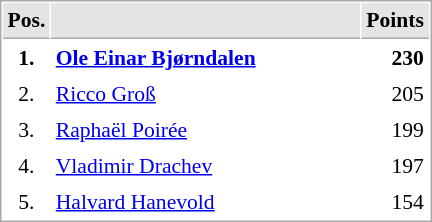<table cellspacing="1" cellpadding="3" style="border:1px solid #AAAAAA;font-size:90%">
<tr bgcolor="#E4E4E4">
<th style="border-bottom:1px solid #AAAAAA" width=10>Pos.</th>
<th style="border-bottom:1px solid #AAAAAA" width=200></th>
<th style="border-bottom:1px solid #AAAAAA" width=20>Points</th>
</tr>
<tr>
<td align="center"><strong>1.</strong></td>
<td> <strong><a href='#'>Ole Einar Bjørndalen</a></strong></td>
<td align="right"><strong>230</strong></td>
</tr>
<tr>
<td align="center">2.</td>
<td> <a href='#'>Ricco Groß</a></td>
<td align="right">205</td>
</tr>
<tr>
<td align="center">3.</td>
<td> <a href='#'>Raphaël Poirée</a></td>
<td align="right">199</td>
</tr>
<tr>
<td align="center">4.</td>
<td> <a href='#'>Vladimir Drachev</a></td>
<td align="right">197</td>
</tr>
<tr>
<td align="center">5.</td>
<td> <a href='#'>Halvard Hanevold</a></td>
<td align="right">154</td>
</tr>
</table>
